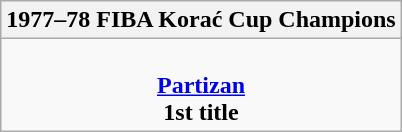<table class=wikitable style="text-align:center; margin:auto">
<tr>
<th>1977–78 FIBA Korać Cup Champions</th>
</tr>
<tr>
<td><br> <strong><a href='#'>Partizan</a></strong> <br> <strong>1st title</strong></td>
</tr>
</table>
